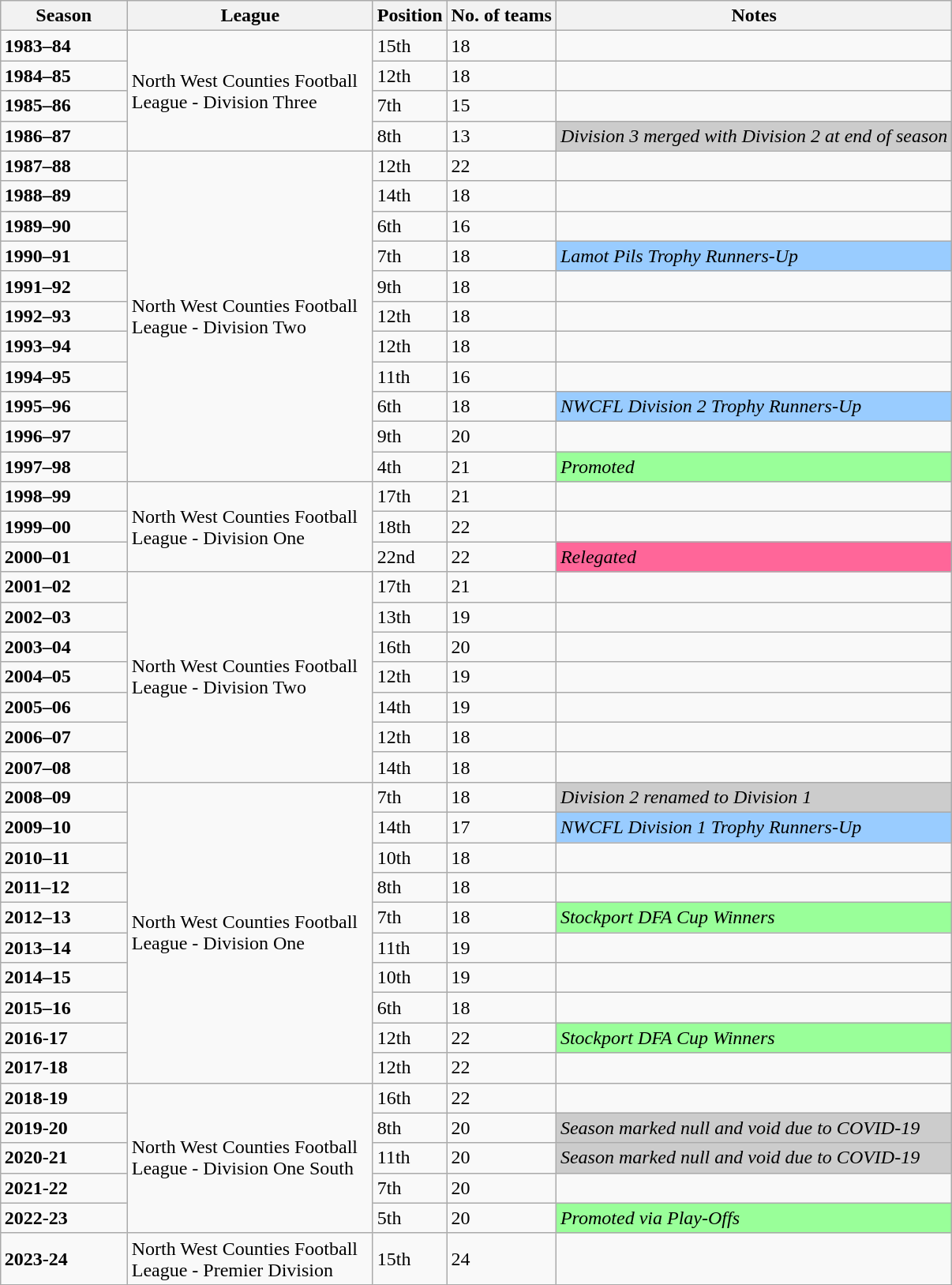<table class="wikitable" style="margin:1em auto 1em auto">
<tr>
<th>Season</th>
<th>League</th>
<th>Position</th>
<th>No. of teams</th>
<th>Notes</th>
</tr>
<tr>
<td width="100"><strong>1983–84</strong></td>
<td width="200" rowspan=4>North West Counties Football League - Division Three</td>
<td>15th</td>
<td>18</td>
<td></td>
</tr>
<tr>
<td><strong>1984–85</strong></td>
<td>12th</td>
<td>18</td>
<td></td>
</tr>
<tr>
<td><strong>1985–86</strong></td>
<td>7th</td>
<td>15</td>
<td></td>
</tr>
<tr>
<td><strong>1986–87</strong></td>
<td>8th</td>
<td>13</td>
<td bgcolor=#cccccc><em>Division 3 merged with Division 2 at end of season</em></td>
</tr>
<tr>
<td><strong>1987–88</strong></td>
<td rowspan=11>North West Counties Football League - Division Two</td>
<td>12th</td>
<td>22</td>
<td></td>
</tr>
<tr>
<td><strong>1988–89</strong></td>
<td>14th</td>
<td>18</td>
<td></td>
</tr>
<tr>
<td><strong>1989–90</strong></td>
<td>6th</td>
<td>16</td>
<td></td>
</tr>
<tr>
<td><strong>1990–91</strong></td>
<td>7th</td>
<td>18</td>
<td bgcolor=#99ccff><em>Lamot Pils Trophy Runners-Up</em></td>
</tr>
<tr>
<td><strong>1991–92</strong></td>
<td>9th</td>
<td>18</td>
<td></td>
</tr>
<tr>
<td><strong>1992–93</strong></td>
<td>12th</td>
<td>18</td>
<td></td>
</tr>
<tr>
<td><strong>1993–94</strong></td>
<td>12th</td>
<td>18</td>
<td></td>
</tr>
<tr>
<td><strong>1994–95</strong></td>
<td>11th</td>
<td>16</td>
<td></td>
</tr>
<tr>
<td><strong>1995–96</strong></td>
<td>6th</td>
<td>18</td>
<td bgcolor=#99ccff><em>NWCFL Division 2 Trophy Runners-Up</em></td>
</tr>
<tr>
<td><strong>1996–97</strong></td>
<td>9th</td>
<td>20</td>
<td></td>
</tr>
<tr>
<td><strong>1997–98</strong></td>
<td>4th</td>
<td>21</td>
<td bgcolor=#99ff99><em>Promoted</em></td>
</tr>
<tr>
<td><strong>1998–99</strong></td>
<td rowspan=3>North West Counties Football League - Division One</td>
<td>17th</td>
<td>21</td>
<td></td>
</tr>
<tr>
<td><strong>1999–00</strong></td>
<td>18th</td>
<td>22</td>
<td></td>
</tr>
<tr>
<td><strong>2000–01</strong></td>
<td>22nd</td>
<td>22</td>
<td bgcolor=#ff6699><em>Relegated</em></td>
</tr>
<tr>
<td><strong>2001–02</strong></td>
<td rowspan=7>North West Counties Football League - Division Two</td>
<td>17th</td>
<td>21</td>
<td></td>
</tr>
<tr>
<td><strong>2002–03</strong></td>
<td>13th</td>
<td>19</td>
<td></td>
</tr>
<tr>
<td><strong>2003–04</strong></td>
<td>16th</td>
<td>20</td>
<td></td>
</tr>
<tr>
<td><strong>2004–05</strong></td>
<td>12th</td>
<td>19</td>
<td></td>
</tr>
<tr>
<td><strong>2005–06</strong></td>
<td>14th</td>
<td>19</td>
<td></td>
</tr>
<tr>
<td><strong>2006–07</strong></td>
<td>12th</td>
<td>18</td>
<td></td>
</tr>
<tr>
<td><strong>2007–08</strong></td>
<td>14th</td>
<td>18</td>
<td></td>
</tr>
<tr>
<td><strong>2008–09</strong></td>
<td rowspan="10">North West Counties Football League - Division One</td>
<td>7th</td>
<td>18</td>
<td bgcolor=#cccccc><em>Division 2 renamed to Division 1</em></td>
</tr>
<tr>
<td><strong>2009–10</strong></td>
<td>14th</td>
<td>17</td>
<td bgcolor=#99ccff><em>NWCFL Division 1 Trophy Runners-Up</em></td>
</tr>
<tr>
<td><strong>2010–11</strong></td>
<td>10th</td>
<td>18</td>
<td></td>
</tr>
<tr>
<td><strong>2011–12</strong></td>
<td>8th</td>
<td>18</td>
<td></td>
</tr>
<tr>
<td><strong>2012–13</strong></td>
<td>7th</td>
<td>18</td>
<td bgcolor=#99ff99><em>Stockport DFA Cup Winners</em></td>
</tr>
<tr>
<td><strong>2013–14</strong></td>
<td>11th</td>
<td>19</td>
<td></td>
</tr>
<tr>
<td><strong>2014–15</strong></td>
<td>10th</td>
<td>19</td>
<td></td>
</tr>
<tr>
<td><strong>2015–16</strong></td>
<td>6th</td>
<td>18</td>
<td></td>
</tr>
<tr>
<td><strong>2016-17</strong></td>
<td>12th</td>
<td>22</td>
<td bgcolor=#99ff99><em>Stockport DFA Cup Winners</em></td>
</tr>
<tr>
<td><strong>2017-18</strong></td>
<td>12th</td>
<td>22</td>
<td></td>
</tr>
<tr>
<td><strong>2018-19</strong></td>
<td rowspan="5">North West Counties Football League - Division One South</td>
<td>16th</td>
<td>22</td>
<td></td>
</tr>
<tr>
<td><strong>2019-20</strong></td>
<td>8th</td>
<td>20</td>
<td bgcolor=#cccccc><em>Season marked null and void due to COVID-19</em></td>
</tr>
<tr>
<td><strong>2020-21</strong></td>
<td>11th</td>
<td>20</td>
<td bgcolor=#cccccc><em>Season marked null and void due to COVID-19</em></td>
</tr>
<tr>
<td><strong>2021-22</strong></td>
<td>7th</td>
<td>20</td>
<td></td>
</tr>
<tr>
<td><strong>2022-23</strong></td>
<td>5th</td>
<td>20</td>
<td bgcolor=#99ff99><em>Promoted via Play-Offs</em></td>
</tr>
<tr>
<td><strong>2023-24</strong></td>
<td>North West Counties Football League - Premier Division</td>
<td>15th</td>
<td>24</td>
<td></td>
</tr>
</table>
